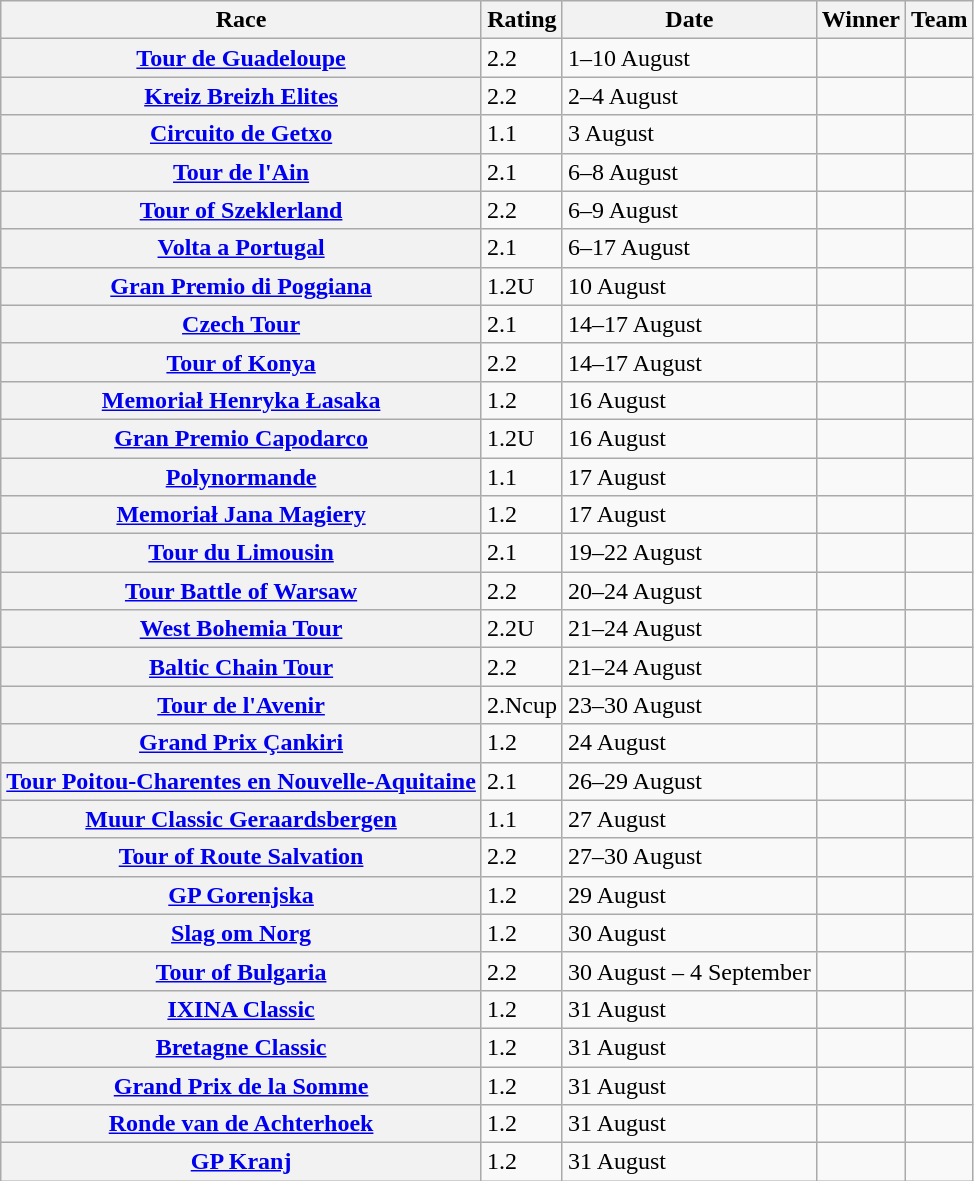<table class="wikitable plainrowheaders">
<tr>
<th scope="col">Race</th>
<th scope="col">Rating</th>
<th scope="col">Date</th>
<th scope="col">Winner</th>
<th scope="col">Team</th>
</tr>
<tr>
<th scope="row"> <a href='#'>Tour de Guadeloupe</a></th>
<td>2.2</td>
<td>1–10 August</td>
<td></td>
<td></td>
</tr>
<tr>
<th scope="row"> <a href='#'>Kreiz Breizh Elites</a></th>
<td>2.2</td>
<td>2–4 August</td>
<td></td>
<td></td>
</tr>
<tr>
<th scope="row"> <a href='#'>Circuito de Getxo</a></th>
<td>1.1</td>
<td>3 August</td>
<td></td>
<td></td>
</tr>
<tr>
<th scope="row"> <a href='#'>Tour de l'Ain</a></th>
<td>2.1</td>
<td>6–8 August</td>
<td></td>
<td></td>
</tr>
<tr>
<th scope="row"> <a href='#'>Tour of Szeklerland</a></th>
<td>2.2</td>
<td>6–9 August</td>
<td></td>
<td></td>
</tr>
<tr>
<th scope="row"> <a href='#'>Volta a Portugal</a></th>
<td>2.1</td>
<td>6–17 August</td>
<td></td>
<td></td>
</tr>
<tr>
<th scope="row"> <a href='#'>Gran Premio di Poggiana</a></th>
<td>1.2U</td>
<td>10 August</td>
<td></td>
<td></td>
</tr>
<tr>
<th scope="row"> <a href='#'>Czech Tour</a></th>
<td>2.1</td>
<td>14–17 August</td>
<td></td>
<td></td>
</tr>
<tr>
<th scope="row"> <a href='#'>Tour of Konya</a></th>
<td>2.2</td>
<td>14–17 August</td>
<td></td>
<td></td>
</tr>
<tr>
<th scope="row"> <a href='#'>Memoriał Henryka Łasaka</a></th>
<td>1.2</td>
<td>16 August</td>
<td></td>
<td></td>
</tr>
<tr>
<th scope="row"> <a href='#'>Gran Premio Capodarco</a></th>
<td>1.2U</td>
<td>16 August</td>
<td></td>
<td></td>
</tr>
<tr>
<th scope="row"> <a href='#'>Polynormande</a></th>
<td>1.1</td>
<td>17 August</td>
<td></td>
<td></td>
</tr>
<tr>
<th scope="row"> <a href='#'>Memoriał Jana Magiery</a></th>
<td>1.2</td>
<td>17 August</td>
<td></td>
<td></td>
</tr>
<tr>
<th scope="row"> <a href='#'>Tour du Limousin</a></th>
<td>2.1</td>
<td>19–22 August</td>
<td></td>
<td></td>
</tr>
<tr>
<th scope="row"> <a href='#'>Tour Battle of Warsaw</a></th>
<td>2.2</td>
<td>20–24 August</td>
<td></td>
<td></td>
</tr>
<tr>
<th scope="row"> <a href='#'>West Bohemia Tour</a></th>
<td>2.2U</td>
<td>21–24 August</td>
<td></td>
<td></td>
</tr>
<tr>
<th scope="row"> <a href='#'>Baltic Chain Tour</a></th>
<td>2.2</td>
<td>21–24 August</td>
<td></td>
<td></td>
</tr>
<tr>
<th scope="row"> <a href='#'>Tour de l'Avenir</a></th>
<td>2.Ncup</td>
<td>23–30 August</td>
<td></td>
<td></td>
</tr>
<tr>
<th scope="row"> <a href='#'>Grand Prix Çankiri</a></th>
<td>1.2</td>
<td>24 August</td>
<td></td>
<td></td>
</tr>
<tr>
<th scope="row"> <a href='#'>Tour Poitou-Charentes en Nouvelle-Aquitaine</a></th>
<td>2.1</td>
<td>26–29 August</td>
<td></td>
<td></td>
</tr>
<tr>
<th scope="row"> <a href='#'>Muur Classic Geraardsbergen</a></th>
<td>1.1</td>
<td>27 August</td>
<td></td>
<td></td>
</tr>
<tr>
<th scope="row"> <a href='#'>Tour of Route Salvation</a></th>
<td>2.2</td>
<td>27–30 August</td>
<td></td>
<td></td>
</tr>
<tr>
<th scope="row"> <a href='#'>GP Gorenjska</a></th>
<td>1.2</td>
<td>29 August</td>
<td></td>
<td></td>
</tr>
<tr>
<th scope="row"> <a href='#'>Slag om Norg</a></th>
<td>1.2</td>
<td>30 August</td>
<td></td>
<td></td>
</tr>
<tr>
<th scope="row"> <a href='#'>Tour of Bulgaria</a></th>
<td>2.2</td>
<td>30 August – 4 September</td>
<td></td>
<td></td>
</tr>
<tr>
<th scope="row"> <a href='#'>IXINA Classic</a></th>
<td>1.2</td>
<td>31 August</td>
<td></td>
<td></td>
</tr>
<tr>
<th scope="row"> <a href='#'>Bretagne Classic</a></th>
<td>1.2</td>
<td>31 August</td>
<td></td>
<td></td>
</tr>
<tr>
<th scope="row"> <a href='#'>Grand Prix de la Somme</a></th>
<td>1.2</td>
<td>31 August</td>
<td></td>
<td></td>
</tr>
<tr>
<th scope="row"> <a href='#'>Ronde van de Achterhoek</a></th>
<td>1.2</td>
<td>31 August</td>
<td></td>
<td></td>
</tr>
<tr>
<th scope="row"> <a href='#'>GP Kranj</a></th>
<td>1.2</td>
<td>31 August</td>
<td></td>
<td></td>
</tr>
</table>
